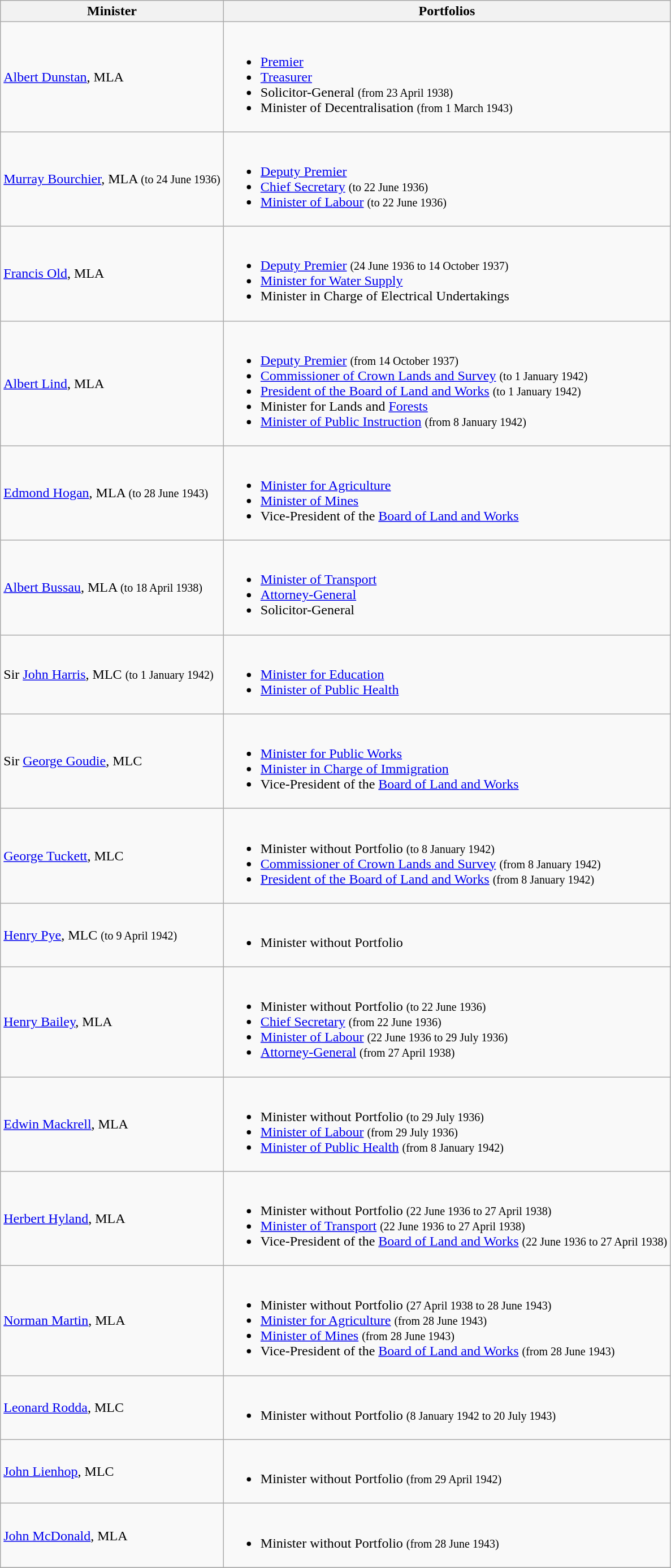<table class="wikitable">
<tr>
<th>Minister</th>
<th>Portfolios</th>
</tr>
<tr>
<td><a href='#'>Albert Dunstan</a>, MLA</td>
<td><br><ul><li><a href='#'>Premier</a></li><li><a href='#'>Treasurer</a></li><li>Solicitor-General <small>(from 23 April 1938)</small></li><li>Minister of Decentralisation <small>(from 1 March 1943)</small></li></ul></td>
</tr>
<tr>
<td><a href='#'>Murray Bourchier</a>, MLA <small>(to 24 June 1936)</small></td>
<td><br><ul><li><a href='#'>Deputy Premier</a></li><li><a href='#'>Chief Secretary</a> <small>(to 22 June 1936)</small></li><li><a href='#'>Minister of Labour</a> <small>(to 22 June 1936)</small></li></ul></td>
</tr>
<tr>
<td><a href='#'>Francis Old</a>, MLA</td>
<td><br><ul><li><a href='#'>Deputy Premier</a> <small>(24 June 1936 to 14 October 1937)</small></li><li><a href='#'>Minister for Water Supply</a></li><li>Minister in Charge of Electrical Undertakings</li></ul></td>
</tr>
<tr>
<td><a href='#'>Albert Lind</a>, MLA</td>
<td><br><ul><li><a href='#'>Deputy Premier</a> <small>(from 14 October 1937)</small></li><li><a href='#'>Commissioner of Crown Lands and Survey</a> <small>(to 1 January 1942)</small></li><li><a href='#'>President of the Board of Land and Works</a> <small>(to 1 January 1942)</small></li><li>Minister for Lands and <a href='#'>Forests</a></li><li><a href='#'>Minister of Public Instruction</a> <small>(from 8 January 1942)</small></li></ul></td>
</tr>
<tr>
<td><a href='#'>Edmond Hogan</a>, MLA <small>(to 28 June 1943)</small></td>
<td><br><ul><li><a href='#'>Minister for Agriculture</a></li><li><a href='#'>Minister of Mines</a></li><li>Vice-President of the <a href='#'>Board of Land and Works</a></li></ul></td>
</tr>
<tr>
<td><a href='#'>Albert Bussau</a>, MLA <small>(to 18 April 1938)</small></td>
<td><br><ul><li><a href='#'>Minister of Transport</a></li><li><a href='#'>Attorney-General</a></li><li>Solicitor-General</li></ul></td>
</tr>
<tr>
<td>Sir <a href='#'>John Harris</a>, MLC <small>(to 1 January 1942)</small></td>
<td><br><ul><li><a href='#'>Minister for Education</a></li><li><a href='#'>Minister of Public Health</a></li></ul></td>
</tr>
<tr>
<td>Sir <a href='#'>George Goudie</a>, MLC</td>
<td><br><ul><li><a href='#'>Minister for Public Works</a></li><li><a href='#'>Minister in Charge of Immigration</a></li><li>Vice-President of the <a href='#'>Board of Land and Works</a></li></ul></td>
</tr>
<tr>
<td><a href='#'>George Tuckett</a>, MLC</td>
<td><br><ul><li>Minister without Portfolio <small>(to 8 January 1942)</small></li><li><a href='#'>Commissioner of Crown Lands and Survey</a> <small>(from 8 January 1942)</small></li><li><a href='#'>President of the Board of Land and Works</a> <small>(from 8 January 1942)</small></li></ul></td>
</tr>
<tr>
<td><a href='#'>Henry Pye</a>, MLC <small>(to 9 April 1942)</small></td>
<td><br><ul><li>Minister without Portfolio</li></ul></td>
</tr>
<tr>
<td><a href='#'>Henry Bailey</a>, MLA</td>
<td><br><ul><li>Minister without Portfolio <small>(to 22 June 1936)</small></li><li><a href='#'>Chief Secretary</a> <small>(from 22 June 1936)</small></li><li><a href='#'>Minister of Labour</a> <small>(22 June 1936 to 29 July 1936)</small></li><li><a href='#'>Attorney-General</a> <small>(from 27 April 1938)</small></li></ul></td>
</tr>
<tr>
<td><a href='#'>Edwin Mackrell</a>, MLA</td>
<td><br><ul><li>Minister without Portfolio <small>(to 29 July 1936)</small></li><li><a href='#'>Minister of Labour</a> <small>(from 29 July 1936)</small></li><li><a href='#'>Minister of Public Health</a> <small>(from 8 January 1942)</small></li></ul></td>
</tr>
<tr>
<td><a href='#'>Herbert Hyland</a>, MLA</td>
<td><br><ul><li>Minister without Portfolio <small>(22 June 1936 to 27 April 1938)</small></li><li><a href='#'>Minister of Transport</a> <small>(22 June 1936 to 27 April 1938)</small></li><li>Vice-President of the <a href='#'>Board of Land and Works</a> <small>(22 June 1936 to 27 April 1938)</small></li></ul></td>
</tr>
<tr>
<td><a href='#'>Norman Martin</a>, MLA</td>
<td><br><ul><li>Minister without Portfolio <small>(27 April 1938 to 28 June 1943)</small></li><li><a href='#'>Minister for Agriculture</a> <small>(from 28 June 1943)</small></li><li><a href='#'>Minister of Mines</a> <small>(from 28 June 1943)</small></li><li>Vice-President of the <a href='#'>Board of Land and Works</a> <small>(from 28 June 1943)</small></li></ul></td>
</tr>
<tr>
<td><a href='#'>Leonard Rodda</a>, MLC</td>
<td><br><ul><li>Minister without Portfolio <small>(8 January 1942 to 20 July 1943)</small></li></ul></td>
</tr>
<tr>
<td><a href='#'>John Lienhop</a>, MLC</td>
<td><br><ul><li>Minister without Portfolio <small>(from 29 April 1942)</small></li></ul></td>
</tr>
<tr>
<td><a href='#'>John McDonald</a>, MLA</td>
<td><br><ul><li>Minister without Portfolio <small>(from 28 June 1943)</small></li></ul></td>
</tr>
<tr>
</tr>
</table>
